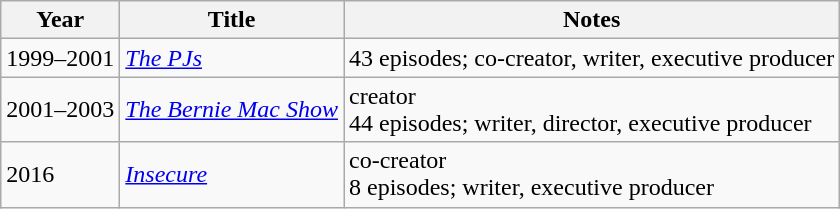<table class="wikitable sortable">
<tr>
<th>Year</th>
<th>Title</th>
<th class="unsortable">Notes</th>
</tr>
<tr>
<td>1999–2001</td>
<td><em><a href='#'>The PJs</a></em></td>
<td>43 episodes; co-creator, writer, executive producer</td>
</tr>
<tr>
<td>2001–2003</td>
<td><em><a href='#'>The Bernie Mac Show</a></em></td>
<td>creator<br>44 episodes; writer, director, executive producer</td>
</tr>
<tr>
<td>2016</td>
<td><em><a href='#'>Insecure</a></em></td>
<td>co-creator<br>8 episodes; writer, executive producer</td>
</tr>
</table>
